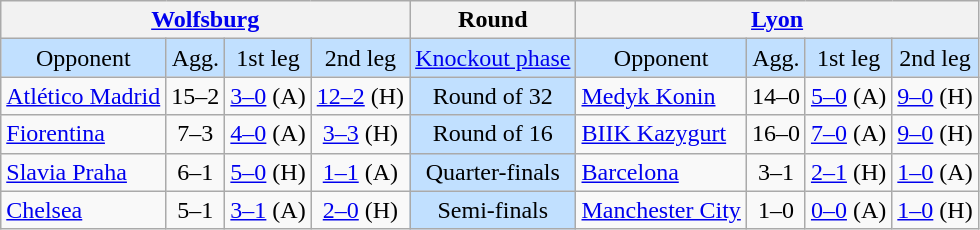<table class="wikitable" style="text-align:center">
<tr>
<th colspan="4"> <a href='#'>Wolfsburg</a></th>
<th>Round</th>
<th colspan="4"> <a href='#'>Lyon</a></th>
</tr>
<tr style="background:#C1E0FF">
<td>Opponent</td>
<td>Agg.</td>
<td>1st leg</td>
<td>2nd leg</td>
<td><a href='#'>Knockout phase</a></td>
<td>Opponent</td>
<td>Agg.</td>
<td>1st leg</td>
<td>2nd leg</td>
</tr>
<tr>
<td style="text-align:left"> <a href='#'>Atlético Madrid</a></td>
<td>15–2</td>
<td><a href='#'>3–0</a> (A)</td>
<td><a href='#'>12–2</a> (H)</td>
<td style="background:#C1E0FF">Round of 32</td>
<td style="text-align:left"> <a href='#'>Medyk Konin</a></td>
<td>14–0</td>
<td><a href='#'>5–0</a> (A)</td>
<td><a href='#'>9–0</a> (H)</td>
</tr>
<tr>
<td style="text-align:left"> <a href='#'>Fiorentina</a></td>
<td>7–3</td>
<td><a href='#'>4–0</a> (A)</td>
<td><a href='#'>3–3</a> (H)</td>
<td style="background:#C1E0FF">Round of 16</td>
<td style="text-align:left"> <a href='#'>BIIK Kazygurt</a></td>
<td>16–0</td>
<td><a href='#'>7–0</a> (A)</td>
<td><a href='#'>9–0</a> (H)</td>
</tr>
<tr>
<td style="text-align:left"> <a href='#'>Slavia Praha</a></td>
<td>6–1</td>
<td><a href='#'>5–0</a> (H)</td>
<td><a href='#'>1–1</a> (A)</td>
<td style="background:#C1E0FF">Quarter-finals</td>
<td style="text-align:left"> <a href='#'>Barcelona</a></td>
<td>3–1</td>
<td><a href='#'>2–1</a> (H)</td>
<td><a href='#'>1–0</a> (A)</td>
</tr>
<tr>
<td style="text-align:left"> <a href='#'>Chelsea</a></td>
<td>5–1</td>
<td><a href='#'>3–1</a> (A)</td>
<td><a href='#'>2–0</a> (H)</td>
<td style="background:#C1E0FF">Semi-finals</td>
<td style="text-align:left"> <a href='#'>Manchester City</a></td>
<td>1–0</td>
<td><a href='#'>0–0</a> (A)</td>
<td><a href='#'>1–0</a> (H)</td>
</tr>
</table>
